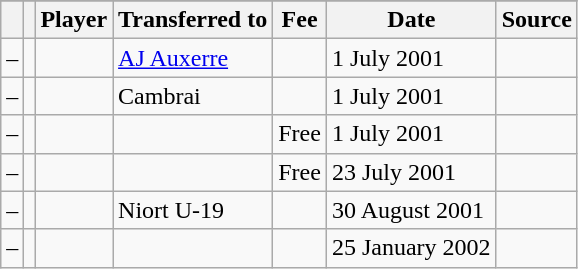<table class="wikitable plainrowheaders sortable">
<tr>
</tr>
<tr>
<th></th>
<th></th>
<th scope=col>Player</th>
<th !scope=col>Transferred to</th>
<th scope=col>Fee</th>
<th scope=col>Date</th>
<th scope=col>Source</th>
</tr>
<tr>
<td align=center>–</td>
<td align=center></td>
<td></td>
<td> <a href='#'>AJ Auxerre</a></td>
<td></td>
<td>1 July 2001</td>
<td></td>
</tr>
<tr>
<td align=center>–</td>
<td align=center></td>
<td></td>
<td> Cambrai</td>
<td></td>
<td>1 July 2001</td>
<td></td>
</tr>
<tr>
<td align=center>–</td>
<td align=center></td>
<td></td>
<td></td>
<td>Free</td>
<td>1 July 2001</td>
<td></td>
</tr>
<tr>
<td align=center>–</td>
<td align=center></td>
<td></td>
<td></td>
<td>Free</td>
<td>23 July 2001</td>
<td></td>
</tr>
<tr>
<td align=center>–</td>
<td align=center></td>
<td></td>
<td> Niort U-19</td>
<td></td>
<td>30 August 2001</td>
<td></td>
</tr>
<tr>
<td align=center>–</td>
<td align=center></td>
<td></td>
<td></td>
<td></td>
<td>25 January 2002</td>
<td></td>
</tr>
</table>
